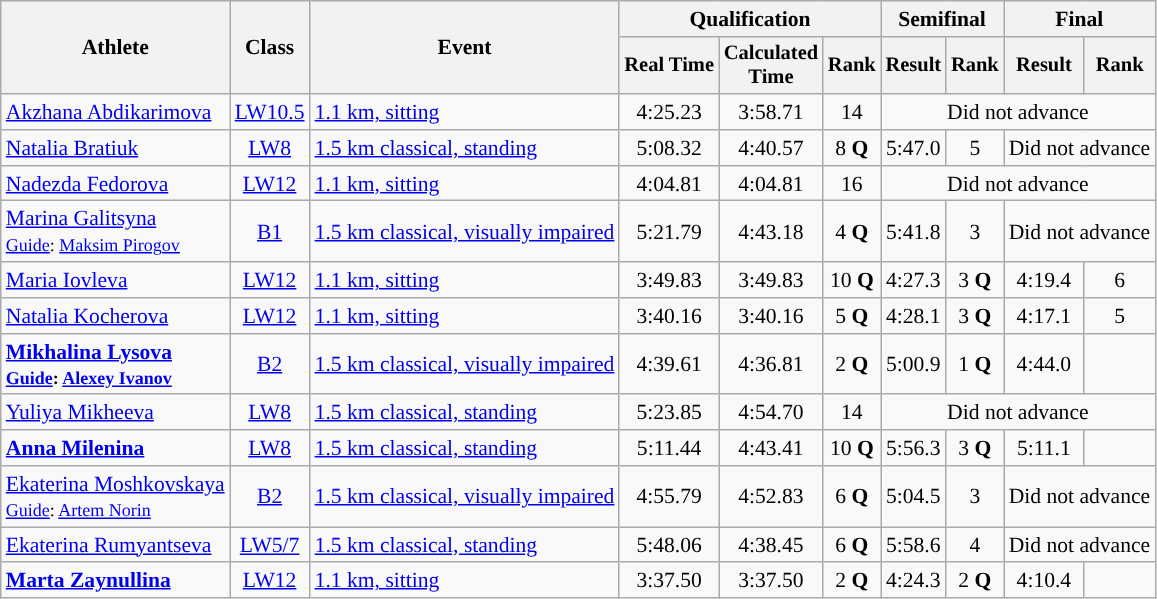<table class="wikitable" style="font-size:90%">
<tr>
<th rowspan=2>Athlete</th>
<th rowspan=2>Class</th>
<th rowspan=2>Event</th>
<th colspan=3>Qualification</th>
<th colspan=2>Semifinal</th>
<th colspan=2>Final</th>
</tr>
<tr style="font-size:95%">
<th>Real Time</th>
<th>Calculated<br>Time</th>
<th>Rank</th>
<th>Result</th>
<th>Rank</th>
<th>Result</th>
<th>Rank</th>
</tr>
<tr align=center>
<td align=left><a href='#'>Akzhana Abdikarimova</a></td>
<td><a href='#'>LW10.5</a></td>
<td align=left><a href='#'>1.1 km, sitting</a></td>
<td>4:25.23</td>
<td>3:58.71</td>
<td>14</td>
<td colspan=4>Did not advance</td>
</tr>
<tr align=center>
<td align=left><a href='#'>Natalia Bratiuk</a></td>
<td><a href='#'>LW8</a></td>
<td align=left><a href='#'>1.5 km classical, standing</a></td>
<td>5:08.32</td>
<td>4:40.57</td>
<td>8 <strong>Q</strong></td>
<td>5:47.0</td>
<td>5</td>
<td colspan=2>Did not advance</td>
</tr>
<tr align=center>
<td align=left><a href='#'>Nadezda Fedorova</a></td>
<td><a href='#'>LW12</a></td>
<td align=left><a href='#'>1.1 km, sitting</a></td>
<td>4:04.81</td>
<td>4:04.81</td>
<td>16</td>
<td colspan=4>Did not advance</td>
</tr>
<tr align=center>
<td align=left><a href='#'>Marina Galitsyna</a><br><small><a href='#'>Guide</a>: <a href='#'>Maksim Pirogov</a></small></td>
<td><a href='#'>B1</a></td>
<td align=left><a href='#'>1.5 km classical, visually impaired</a></td>
<td>5:21.79</td>
<td>4:43.18</td>
<td>4 <strong>Q</strong></td>
<td>5:41.8</td>
<td>3</td>
<td colspan=2>Did not advance</td>
</tr>
<tr align="center">
<td align=left><a href='#'>Maria Iovleva</a></td>
<td><a href='#'>LW12</a></td>
<td align=left><a href='#'>1.1 km, sitting</a></td>
<td>3:49.83</td>
<td>3:49.83</td>
<td>10 <strong>Q</strong></td>
<td>4:27.3</td>
<td>3 <strong>Q</strong></td>
<td>4:19.4</td>
<td>6</td>
</tr>
<tr align=center>
<td align=left><a href='#'>Natalia Kocherova</a></td>
<td><a href='#'>LW12</a></td>
<td align=left><a href='#'>1.1 km, sitting</a></td>
<td>3:40.16</td>
<td>3:40.16</td>
<td>5 <strong>Q</strong></td>
<td>4:28.1</td>
<td>3 <strong>Q</strong></td>
<td>4:17.1</td>
<td>5</td>
</tr>
<tr align=center>
<td align=left><strong><a href='#'>Mikhalina Lysova</a><br><small><a href='#'>Guide</a>: <a href='#'>Alexey Ivanov</a></small></strong></td>
<td><a href='#'>B2</a></td>
<td align=left><a href='#'>1.5 km classical, visually impaired</a></td>
<td>4:39.61</td>
<td>4:36.81</td>
<td>2 <strong>Q</strong></td>
<td>5:00.9</td>
<td>1 <strong>Q</strong></td>
<td>4:44.0</td>
<td></td>
</tr>
<tr align=center>
<td align=left><a href='#'>Yuliya Mikheeva</a></td>
<td><a href='#'>LW8</a></td>
<td align=left><a href='#'>1.5 km classical, standing</a></td>
<td>5:23.85</td>
<td>4:54.70</td>
<td>14</td>
<td colspan=4>Did not advance</td>
</tr>
<tr align=center>
<td align=left><strong><a href='#'>Anna Milenina</a></strong></td>
<td><a href='#'>LW8</a></td>
<td align=left><a href='#'>1.5 km classical, standing</a></td>
<td>5:11.44</td>
<td>4:43.41</td>
<td>10 <strong>Q</strong></td>
<td>5:56.3</td>
<td>3 <strong>Q</strong></td>
<td>5:11.1</td>
<td></td>
</tr>
<tr align=center>
<td align=left><a href='#'>Ekaterina Moshkovskaya</a><br><small><a href='#'>Guide</a>: <a href='#'>Artem Norin</a></small></td>
<td><a href='#'>B2</a></td>
<td align=left><a href='#'>1.5 km classical, visually impaired</a></td>
<td>4:55.79</td>
<td>4:52.83</td>
<td>6 <strong>Q</strong></td>
<td>5:04.5</td>
<td>3</td>
<td colspan=2>Did not advance</td>
</tr>
<tr align=center>
<td align=left><a href='#'>Ekaterina Rumyantseva</a></td>
<td><a href='#'>LW5/7</a></td>
<td align=left><a href='#'>1.5 km classical, standing</a></td>
<td>5:48.06</td>
<td>4:38.45</td>
<td>6 <strong>Q</strong></td>
<td>5:58.6</td>
<td>4</td>
<td colspan=2>Did not advance</td>
</tr>
<tr align=center>
<td align=left><strong><a href='#'>Marta Zaynullina</a></strong></td>
<td><a href='#'>LW12</a></td>
<td align=left><a href='#'>1.1 km, sitting</a></td>
<td>3:37.50</td>
<td>3:37.50</td>
<td>2 <strong>Q</strong></td>
<td>4:24.3</td>
<td>2 <strong>Q</strong></td>
<td>4:10.4</td>
<td></td>
</tr>
</table>
